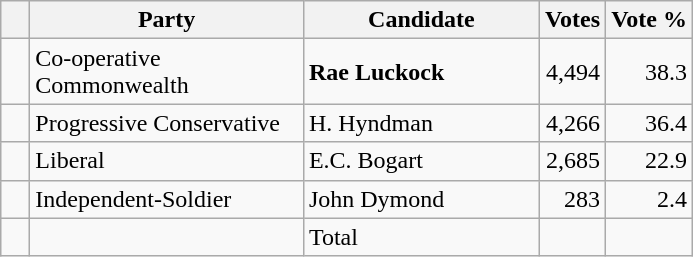<table class="wikitable">
<tr>
<th></th>
<th scope="col" width="175">Party</th>
<th scope="col" width="150">Candidate</th>
<th>Votes</th>
<th>Vote %</th>
</tr>
<tr>
<td>   </td>
<td>Co-operative Commonwealth</td>
<td><strong>Rae Luckock</strong></td>
<td align=right>4,494</td>
<td align=right>38.3</td>
</tr>
<tr>
<td>   </td>
<td>Progressive Conservative</td>
<td>H. Hyndman</td>
<td align=right>4,266</td>
<td align=right>36.4</td>
</tr>
<tr>
<td>   </td>
<td>Liberal</td>
<td>E.C. Bogart</td>
<td align=right>2,685</td>
<td align=right>22.9</td>
</tr>
<tr>
<td>   </td>
<td>Independent-Soldier</td>
<td>John Dymond</td>
<td align=right>283</td>
<td align=right>2.4</td>
</tr>
<tr>
<td></td>
<td></td>
<td>Total</td>
<td align=right></td>
<td></td>
</tr>
</table>
